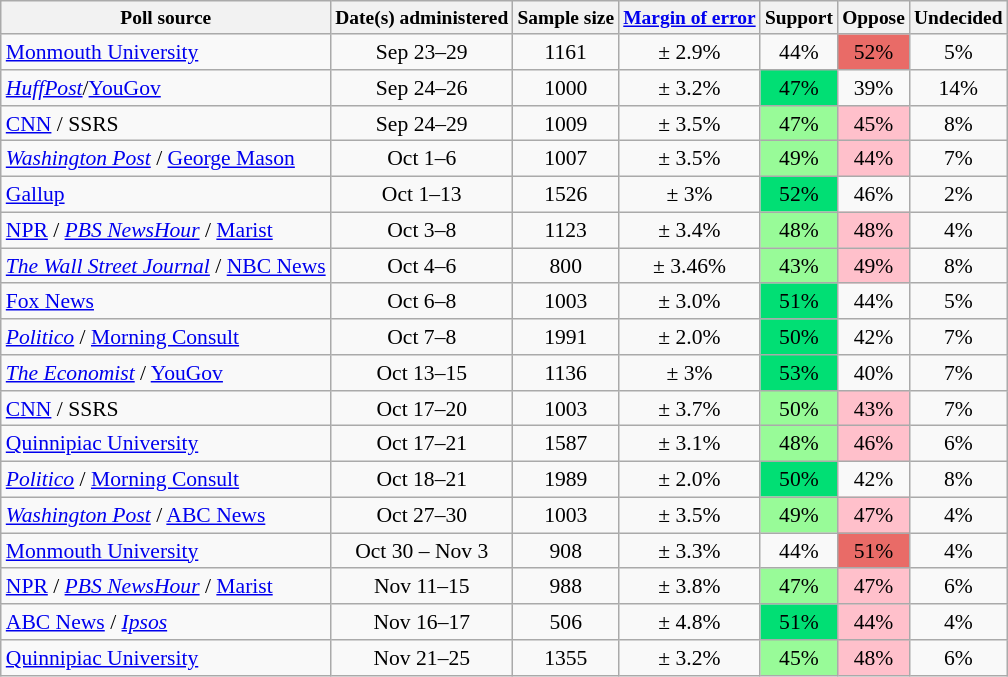<table class="wikitable" style="font-size:90%; text-align:center;">
<tr style="vertical-align:bottom; font-size:90%;">
<th>Poll source</th>
<th>Date(s) administered</th>
<th>Sample size</th>
<th><a href='#'>Margin of&nbsp;error</a></th>
<th>Support</th>
<th>Oppose</th>
<th>Undecided</th>
</tr>
<tr>
<td align=left><a href='#'>Monmouth University</a></td>
<td>Sep 23–29</td>
<td>1161</td>
<td>± 2.9%</td>
<td>44%</td>
<td style="background: rgb(233, 107, 103);">52%</td>
<td>5%</td>
</tr>
<tr>
<td align=left><em><a href='#'>HuffPost</a></em>/<a href='#'>YouGov</a></td>
<td>Sep 24–26</td>
<td>1000</td>
<td>± 3.2%</td>
<td style="background: rgb(1, 223, 116);">47%</td>
<td>39%</td>
<td>14%</td>
</tr>
<tr>
<td align=left><a href='#'>CNN</a> / SSRS</td>
<td>Sep 24–29</td>
<td>1009</td>
<td>± 3.5%</td>
<td style="background: palegreen;">47%</td>
<td style="background: pink;">45%</td>
<td>8%</td>
</tr>
<tr>
<td align=left><em><a href='#'>Washington Post</a></em> / <a href='#'>George Mason</a></td>
<td>Oct 1–6</td>
<td>1007</td>
<td>± 3.5%</td>
<td style="background: palegreen;">49%</td>
<td style="background: pink;">44%</td>
<td>7%</td>
</tr>
<tr>
<td align=left><a href='#'>Gallup</a></td>
<td>Oct 1–13</td>
<td>1526</td>
<td>± 3%</td>
<td style="background: rgb(1, 223, 116);">52%</td>
<td>46%</td>
<td>2%</td>
</tr>
<tr>
<td align=left><a href='#'>NPR</a> / <em><a href='#'>PBS NewsHour</a></em> / <a href='#'>Marist</a></td>
<td>Oct 3–8</td>
<td>1123</td>
<td>± 3.4%</td>
<td style="background: palegreen;">48%</td>
<td style="background: pink;">48%</td>
<td>4%</td>
</tr>
<tr>
<td align=left><em><a href='#'>The Wall Street Journal</a></em> / <a href='#'>NBC News</a></td>
<td>Oct 4–6</td>
<td>800</td>
<td>± 3.46%</td>
<td style="background: palegreen;">43%</td>
<td style="background: pink;">49%</td>
<td>8%</td>
</tr>
<tr>
<td align=left><a href='#'>Fox News</a></td>
<td>Oct 6–8</td>
<td>1003</td>
<td>± 3.0%</td>
<td style="background: rgb(1, 223, 116);">51%</td>
<td>44%</td>
<td>5%</td>
</tr>
<tr>
<td align=left><em><a href='#'>Politico</a></em> / <a href='#'>Morning Consult</a></td>
<td>Oct 7–8</td>
<td>1991</td>
<td>± 2.0%</td>
<td style="background: rgb(1, 223, 116);">50%</td>
<td>42%</td>
<td>7%</td>
</tr>
<tr>
<td align=left><em><a href='#'>The Economist</a></em> / <a href='#'>YouGov</a></td>
<td>Oct 13–15</td>
<td>1136</td>
<td>± 3%</td>
<td style="background: rgb(1, 223, 116);">53%</td>
<td>40%</td>
<td>7%</td>
</tr>
<tr>
<td align=left><a href='#'>CNN</a> / SSRS</td>
<td>Oct 17–20</td>
<td>1003</td>
<td>± 3.7%</td>
<td style="background: palegreen;">50%</td>
<td style="background: pink;">43%</td>
<td>7%</td>
</tr>
<tr>
<td align=left><a href='#'>Quinnipiac University</a></td>
<td>Oct 17–21</td>
<td>1587</td>
<td>± 3.1%</td>
<td style="background: palegreen;">48%</td>
<td style="background: pink;">46%</td>
<td>6%</td>
</tr>
<tr>
<td align=left><em><a href='#'>Politico</a></em> / <a href='#'>Morning Consult</a></td>
<td>Oct 18–21</td>
<td>1989</td>
<td>± 2.0%</td>
<td style="background: rgb(1, 223, 116);">50%</td>
<td>42%</td>
<td>8%</td>
</tr>
<tr>
<td align=left><em><a href='#'>Washington Post</a></em> / <a href='#'>ABC News</a></td>
<td>Oct 27–30</td>
<td>1003</td>
<td>± 3.5%</td>
<td style="background: palegreen;">49%</td>
<td style="background: pink;">47%</td>
<td>4%</td>
</tr>
<tr>
<td align=left><a href='#'>Monmouth University</a></td>
<td>Oct 30 – Nov 3</td>
<td>908</td>
<td>± 3.3%</td>
<td>44%</td>
<td style="background: rgb(233, 107, 103);">51%</td>
<td>4%</td>
</tr>
<tr>
<td align=left><a href='#'>NPR</a> / <em><a href='#'>PBS NewsHour</a></em> / <a href='#'>Marist</a></td>
<td>Nov 11–15</td>
<td>988</td>
<td>± 3.8%</td>
<td style="background: palegreen;">47%</td>
<td style="background: pink;">47%</td>
<td>6%</td>
</tr>
<tr>
<td align=left><a href='#'>ABC News</a> / <em><a href='#'>Ipsos</a></em></td>
<td>Nov 16–17</td>
<td>506</td>
<td>± 4.8%</td>
<td style="background: rgb(1, 223, 116);">51%</td>
<td style="background: pink;">44%</td>
<td>4%</td>
</tr>
<tr>
<td align=left><a href='#'>Quinnipiac University</a></td>
<td>Nov 21–25</td>
<td>1355</td>
<td>± 3.2%</td>
<td style="background: palegreen;">45%</td>
<td style="background: pink;">48%</td>
<td>6%</td>
</tr>
</table>
